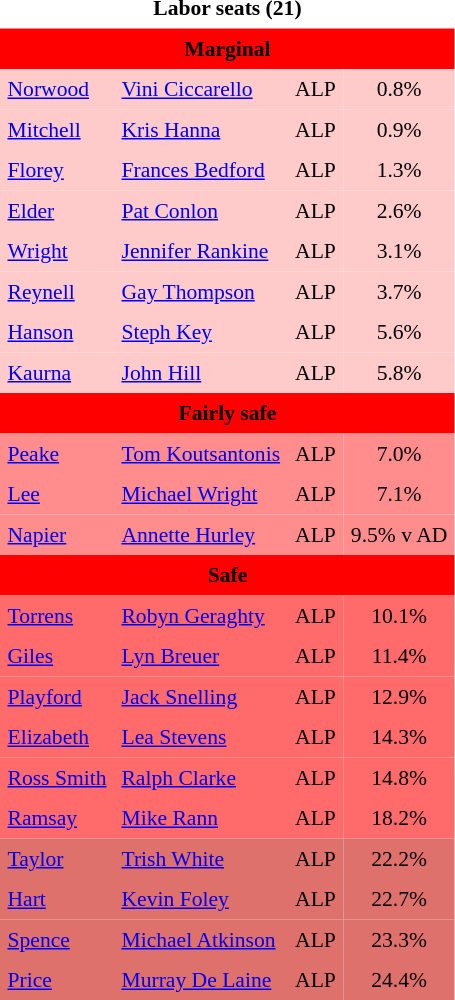<table class="toccolours" align="left" cellpadding="5" cellspacing="0" style="margin-right: .5em; margin-top: .4em;font-size: 90%;">
<tr>
<td COLSPAN=4 align="center"><strong>Labor seats (21)</strong></td>
</tr>
<tr>
<td colspan="4"  style="text-align:center; background:red;"><span><strong>Marginal</strong></span></td>
</tr>
<tr>
<td align="left" bgcolor="FFCACA"><a href='#'>Norwood</a></td>
<td align="left" bgcolor="FFCACA"><a href='#'>Vini Ciccarello</a></td>
<td align="left" bgcolor="FFCACA">ALP</td>
<td align="center" bgcolor="FFCACA">0.8%</td>
</tr>
<tr>
<td align="left" bgcolor="FFCACA"><a href='#'>Mitchell</a></td>
<td align="left" bgcolor="FFCACA"><a href='#'>Kris Hanna</a></td>
<td align="left" bgcolor="FFCACA">ALP</td>
<td align="center" bgcolor="FFCACA">0.9%</td>
</tr>
<tr>
<td align="left" bgcolor="FFCACA"><a href='#'>Florey</a></td>
<td align="left" bgcolor="FFCACA"><a href='#'>Frances Bedford</a></td>
<td align="left" bgcolor="FFCACA">ALP</td>
<td align="center" bgcolor="FFCACA">1.3%</td>
</tr>
<tr>
<td align="left" bgcolor="FFCACA"><a href='#'>Elder</a></td>
<td align="left" bgcolor="FFCACA"><a href='#'>Pat Conlon</a></td>
<td align="left" bgcolor="FFCACA">ALP</td>
<td align="center" bgcolor="FFCACA">2.6%</td>
</tr>
<tr>
<td align="left" bgcolor="FFCACA"><a href='#'>Wright</a></td>
<td align="left" bgcolor="FFCACA"><a href='#'>Jennifer Rankine</a></td>
<td align="left" bgcolor="FFCACA">ALP</td>
<td align="center" bgcolor="FFCACA">3.1%</td>
</tr>
<tr>
<td align="left" bgcolor="FFCACA"><a href='#'>Reynell</a></td>
<td align="left" bgcolor="FFCACA"><a href='#'>Gay Thompson</a></td>
<td align="left" bgcolor="FFCACA">ALP</td>
<td align="center" bgcolor="FFCACA">3.7%</td>
</tr>
<tr>
<td align="left" bgcolor="FFCACA"><a href='#'>Hanson</a></td>
<td align="left" bgcolor="FFCACA"><a href='#'>Steph Key</a></td>
<td align="left" bgcolor="FFCACA">ALP</td>
<td align="center" bgcolor="FFCACA">5.6%</td>
</tr>
<tr>
<td align="left" bgcolor="FFCACA"><a href='#'>Kaurna</a></td>
<td align="left" bgcolor="FFCACA"><a href='#'>John Hill</a></td>
<td align="left" bgcolor="FFCACA">ALP</td>
<td align="center" bgcolor="FFCACA">5.8%</td>
</tr>
<tr>
<td colspan="4"  style="text-align:center; background:red;"><span><strong>Fairly safe</strong></span></td>
</tr>
<tr>
<td align="left" bgcolor="FF8D8D"><a href='#'>Peake</a></td>
<td align="left" bgcolor="FF8D8D"><a href='#'>Tom Koutsantonis</a></td>
<td align="left" bgcolor="FF8D8D">ALP</td>
<td align="center" bgcolor="FF8D8D">7.0%</td>
</tr>
<tr>
<td align="left" bgcolor="FF8D8D"><a href='#'>Lee</a></td>
<td align="left" bgcolor="FF8D8D"><a href='#'>Michael Wright</a></td>
<td align="left" bgcolor="FF8D8D">ALP</td>
<td align="center" bgcolor="FF8D8D">7.1%</td>
</tr>
<tr>
<td align="left" bgcolor="FF8D8D"><a href='#'>Napier</a></td>
<td align="left" bgcolor="FF8D8D"><a href='#'>Annette Hurley</a></td>
<td align="left" bgcolor="FF8D8D">ALP</td>
<td align="center" bgcolor="FF8D8D">9.5% v AD</td>
</tr>
<tr>
<td colspan="4"  style="text-align:center; background:red;"><span><strong>Safe</strong></span></td>
</tr>
<tr>
<td align="left" bgcolor="FF6B6B"><a href='#'>Torrens</a></td>
<td align="left" bgcolor="FF6B6B"><a href='#'>Robyn Geraghty</a></td>
<td align="left" bgcolor="FF6B6B">ALP</td>
<td align="center" bgcolor="FF6B6B">10.1%</td>
</tr>
<tr>
<td align="left" bgcolor="FF6B6B"><a href='#'>Giles</a></td>
<td align="left" bgcolor="FF6B6B"><a href='#'>Lyn Breuer</a></td>
<td align="left" bgcolor="FF6B6B">ALP</td>
<td align="center" bgcolor="FF6B6B">11.4%</td>
</tr>
<tr>
<td align="left" bgcolor="FF6B6B"><a href='#'>Playford</a></td>
<td align="left" bgcolor="FF6B6B"><a href='#'>Jack Snelling</a></td>
<td align="left" bgcolor="FF6B6B">ALP</td>
<td align="center" bgcolor="FF6B6B">12.9%</td>
</tr>
<tr>
<td align="left" bgcolor="FF6B6B"><a href='#'>Elizabeth</a></td>
<td align="left" bgcolor="FF6B6B"><a href='#'>Lea Stevens</a></td>
<td align="left" bgcolor="FF6B6B">ALP</td>
<td align="center" bgcolor="FF6B6B">14.3%</td>
</tr>
<tr>
<td align="left" bgcolor="FF6B6B"><a href='#'>Ross Smith</a></td>
<td align="left" bgcolor="FF6B6B"><a href='#'>Ralph Clarke</a></td>
<td align="left" bgcolor="FF6B6B">ALP</td>
<td align="center" bgcolor="FF6B6B">14.8%</td>
</tr>
<tr>
<td align="left" bgcolor="FF6B6B"><a href='#'>Ramsay</a></td>
<td align="left" bgcolor="FF6B6B"><a href='#'>Mike Rann</a></td>
<td align="left" bgcolor="FF6B6B">ALP</td>
<td align="center" bgcolor="FF6B6B">18.2%</td>
</tr>
<tr>
<td align="left" bgcolor="DF716D"><a href='#'>Taylor</a></td>
<td align="left" bgcolor="DF716D"><a href='#'>Trish White</a></td>
<td align="left" bgcolor="DF716D">ALP</td>
<td align="center" bgcolor="DF716D">22.2%</td>
</tr>
<tr>
<td align="left" bgcolor="DF716D"><a href='#'>Hart</a></td>
<td align="left" bgcolor="DF716D"><a href='#'>Kevin Foley</a></td>
<td align="left" bgcolor="DF716D">ALP</td>
<td align="center" bgcolor="DF716D">22.7%</td>
</tr>
<tr>
<td align="left" bgcolor="DF716D"><a href='#'>Spence</a></td>
<td align="left" bgcolor="DF716D"><a href='#'>Michael Atkinson</a></td>
<td align="left" bgcolor="DF716D">ALP</td>
<td align="center" bgcolor="DF716D">23.3%</td>
</tr>
<tr>
<td align="left" bgcolor="DF716D"><a href='#'>Price</a></td>
<td align="left" bgcolor="DF716D"><a href='#'>Murray De Laine</a></td>
<td align="left" bgcolor="DF716D">ALP</td>
<td align="center" bgcolor="DF716D">24.4%</td>
</tr>
</table>
